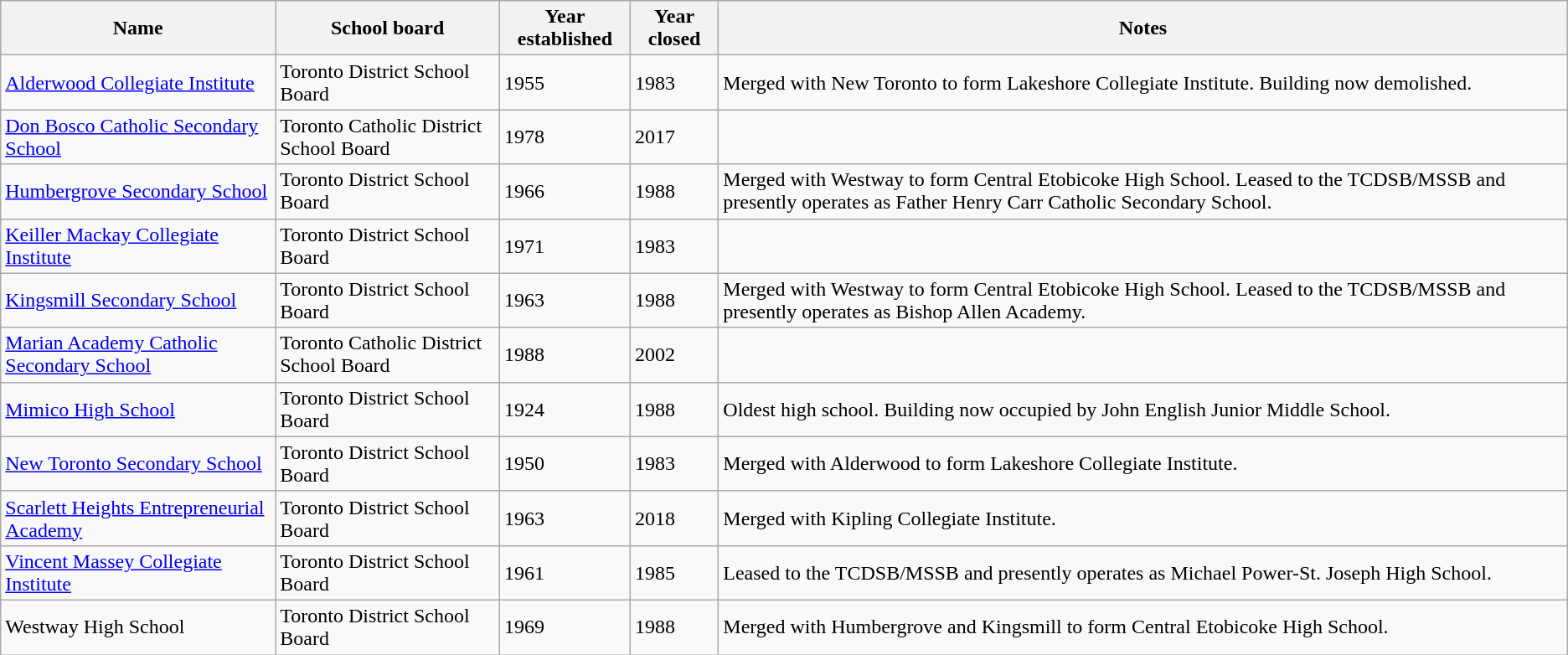<table class="wikitable sortable plainrowheaders">
<tr>
<th>Name</th>
<th>School board</th>
<th>Year established</th>
<th>Year closed</th>
<th>Notes</th>
</tr>
<tr>
<td><a href='#'>Alderwood Collegiate Institute</a></td>
<td>Toronto District School Board</td>
<td>1955</td>
<td>1983</td>
<td>Merged with New Toronto to form Lakeshore Collegiate Institute. Building now demolished.</td>
</tr>
<tr>
<td><a href='#'>Don Bosco Catholic Secondary School</a></td>
<td>Toronto Catholic District School Board</td>
<td>1978</td>
<td>2017</td>
<td></td>
</tr>
<tr>
<td><a href='#'>Humbergrove Secondary School</a></td>
<td>Toronto District School Board</td>
<td>1966</td>
<td>1988</td>
<td>Merged with Westway to form Central Etobicoke High School. Leased to the TCDSB/MSSB and presently operates as Father Henry Carr Catholic Secondary School.</td>
</tr>
<tr>
<td><a href='#'>Keiller Mackay Collegiate Institute</a></td>
<td>Toronto District School Board</td>
<td>1971</td>
<td>1983</td>
<td></td>
</tr>
<tr>
<td><a href='#'>Kingsmill Secondary School</a></td>
<td>Toronto District School Board</td>
<td>1963</td>
<td>1988</td>
<td>Merged with Westway to form Central Etobicoke High School. Leased to the TCDSB/MSSB and presently operates as Bishop Allen Academy.</td>
</tr>
<tr>
<td><a href='#'>Marian Academy Catholic Secondary School</a></td>
<td>Toronto Catholic District School Board</td>
<td>1988</td>
<td>2002</td>
<td></td>
</tr>
<tr>
<td><a href='#'>Mimico High School</a></td>
<td>Toronto District School Board</td>
<td>1924</td>
<td>1988</td>
<td>Oldest high school. Building now occupied by John English Junior Middle School.</td>
</tr>
<tr>
<td><a href='#'>New Toronto Secondary School</a></td>
<td>Toronto District School Board</td>
<td>1950</td>
<td>1983</td>
<td>Merged with Alderwood to form Lakeshore Collegiate Institute.</td>
</tr>
<tr>
<td><a href='#'>Scarlett Heights Entrepreneurial Academy</a></td>
<td>Toronto District School Board</td>
<td>1963</td>
<td>2018</td>
<td>Merged with Kipling Collegiate Institute.</td>
</tr>
<tr>
<td><a href='#'>Vincent Massey Collegiate Institute</a></td>
<td>Toronto District School Board</td>
<td>1961</td>
<td>1985</td>
<td>Leased to the TCDSB/MSSB and presently operates as Michael Power-St. Joseph High School.</td>
</tr>
<tr>
<td>Westway High School</td>
<td>Toronto District School Board</td>
<td>1969</td>
<td>1988</td>
<td>Merged with Humbergrove and Kingsmill to form Central Etobicoke High School.</td>
</tr>
</table>
